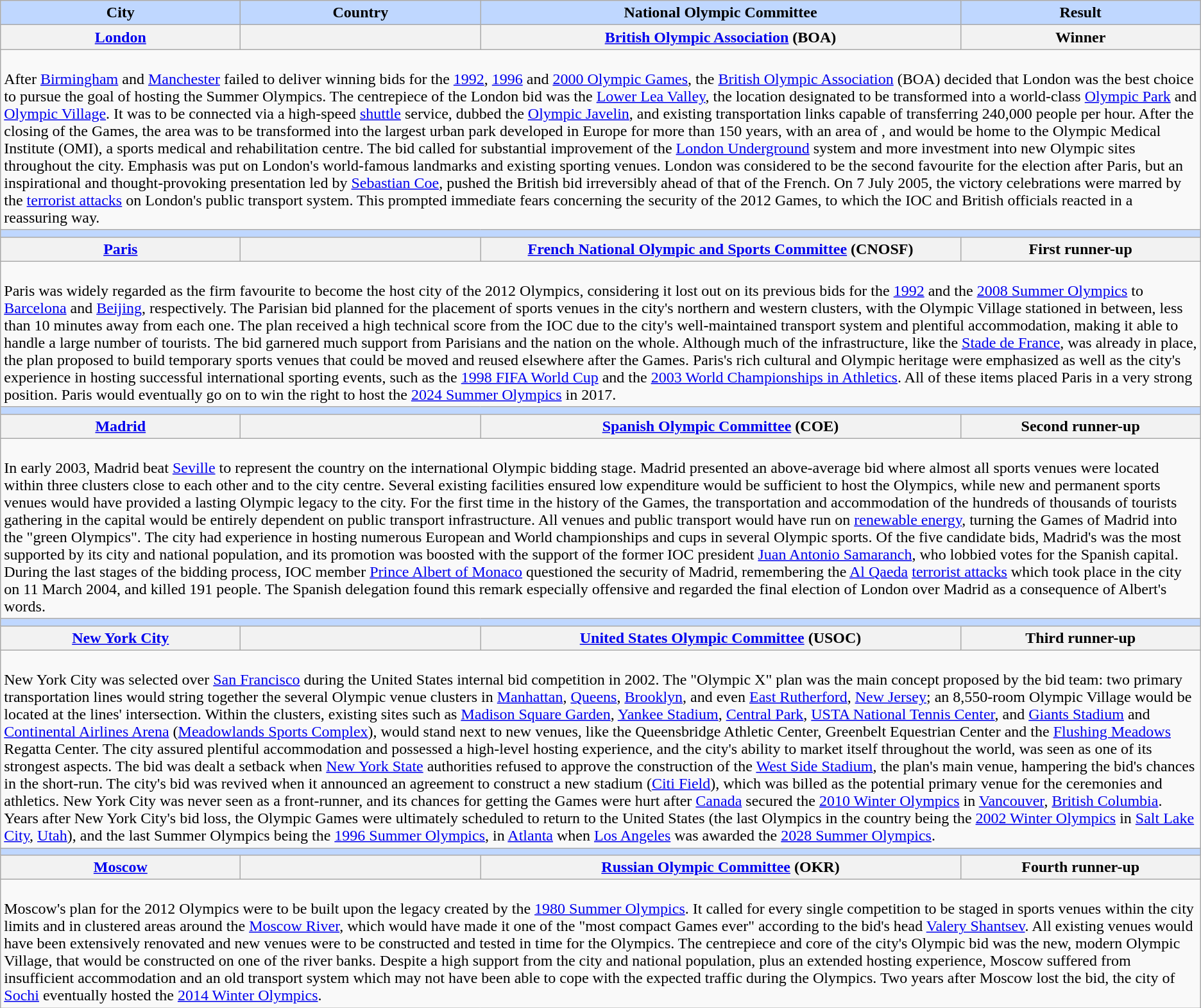<table class="wikitable plainrowheaders">
<tr>
<th style="background-color: #BFD7FF" width="20%">City</th>
<th style="background-color: #BFD7FF" width="20%">Country</th>
<th style="background-color: #BFD7FF" width="40%">National Olympic Committee</th>
<th style="background-color: #BFD7FF" width="20%">Result</th>
</tr>
<tr>
<th style="text-align:center" scope="row"><a href='#'>London</a></th>
<th scope="row"></th>
<th style="text-align:center" scope="row"><a href='#'>British Olympic Association</a> (BOA)</th>
<th style="text-align:center" scope="row">Winner</th>
</tr>
<tr>
<td colspan="4" style="text-align: left"><br>After <a href='#'>Birmingham</a> and <a href='#'>Manchester</a> failed to deliver winning bids for the <a href='#'>1992</a>, <a href='#'>1996</a> and <a href='#'>2000 Olympic Games</a>, the <a href='#'>British Olympic Association</a> (BOA) decided that London was the best choice to pursue the goal of hosting the Summer Olympics. The centrepiece of the London bid was the <a href='#'>Lower Lea Valley</a>, the location designated to be transformed into a world-class <a href='#'>Olympic Park</a> and <a href='#'>Olympic Village</a>. It was to be connected via a high-speed <a href='#'>shuttle</a> service, dubbed the <a href='#'>Olympic Javelin</a>, and existing transportation links capable of transferring 240,000 people per hour. After the closing of the Games, the area was to be transformed into the largest urban park developed in Europe for more than 150 years, with an area of , and would be home to the Olympic Medical Institute (OMI), a sports medical and rehabilitation centre. The bid called for substantial improvement of the <a href='#'>London Underground</a> system and more investment into new Olympic sites throughout the city. Emphasis was put on London's world-famous landmarks and existing sporting venues. London was considered to be the second favourite for the election after Paris, but an inspirational and thought-provoking presentation led by <a href='#'>Sebastian Coe</a>, pushed the British bid irreversibly ahead of that of the French.
On 7 July 2005, the victory celebrations were marred by the <a href='#'>terrorist attacks</a> on London's public transport system. This prompted immediate fears concerning the security of the 2012 Games, to which the IOC and British officials reacted in a reassuring way.</td>
</tr>
<tr>
<th colspan="6" style="background-color: #BFD7FF"></th>
</tr>
<tr>
<th style="text-align:center" scope="row"><a href='#'>Paris</a></th>
<th scope="row"></th>
<th style="text-align:center" scope="row"><a href='#'>French National Olympic and Sports Committee</a> (CNOSF)</th>
<th style="text-align:center" scope="row">First runner-up</th>
</tr>
<tr>
<td colspan="4" style="text-align: left"><br>Paris was widely regarded as the firm favourite to become the host city of the 2012 Olympics, considering it lost out on its previous bids for the <a href='#'>1992</a> and the <a href='#'>2008 Summer Olympics</a> to <a href='#'>Barcelona</a> and <a href='#'>Beijing</a>, respectively. The Parisian bid planned for the placement of sports venues in the city's northern and western clusters, with the Olympic Village stationed in between, less than 10 minutes away from each one. The plan received a high technical score from the IOC due to the city's well-maintained transport system and plentiful accommodation, making it able to handle a large number of tourists. The bid garnered much support from Parisians and the nation on the whole. Although much of the infrastructure, like the <a href='#'>Stade de France</a>, was already in place, the plan proposed to build temporary sports venues that could be moved and reused elsewhere after the Games. Paris's rich cultural and Olympic heritage were emphasized as well as the city's experience in hosting successful international sporting events, such as the <a href='#'>1998 FIFA World Cup</a> and the <a href='#'>2003 World Championships in Athletics</a>. All of these items placed Paris in a very strong position. Paris would eventually go on to win the right to host the <a href='#'>2024 Summer Olympics</a> in 2017.</td>
</tr>
<tr>
<th colspan="6" style="background-color: #BFD7FF"></th>
</tr>
<tr>
<th style="text-align:center" scope="row"><a href='#'>Madrid</a></th>
<th scope="row"></th>
<th style="text-align:center" scope="row"><a href='#'>Spanish Olympic Committee</a> (COE)</th>
<th style="text-align:center" scope="row">Second runner-up</th>
</tr>
<tr>
<td colspan="4" style="text-align: left"><br>In early 2003, Madrid beat <a href='#'>Seville</a> to represent the country on the international Olympic bidding stage. Madrid presented an above-average bid where almost all sports venues were located within three clusters close to each other and to the city centre. Several existing facilities ensured low expenditure would be sufficient to host the Olympics, while new and permanent sports venues would have provided a lasting Olympic legacy to the city. For the first time in the history of the Games, the transportation and accommodation of the hundreds of thousands of tourists gathering in the capital would be entirely dependent on public transport infrastructure. All venues and public transport would have run on <a href='#'>renewable energy</a>, turning the Games of Madrid into the "green Olympics". The city had experience in hosting numerous European and World championships and cups in several Olympic sports. Of the five candidate bids, Madrid's was the most supported by its city and national population, and its promotion was boosted with the support of the former IOC president <a href='#'>Juan Antonio Samaranch</a>, who lobbied votes for the Spanish capital. During the last stages of the bidding process, IOC member <a href='#'>Prince Albert of Monaco</a> questioned the security of Madrid, remembering the <a href='#'>Al Qaeda</a> <a href='#'>terrorist attacks</a> which took place in the city on 11 March 2004, and killed 191 people. The Spanish delegation found this remark especially offensive and regarded the final election of London over Madrid as a consequence of Albert's words.</td>
</tr>
<tr>
<th colspan="6" style="background-color: #BFD7FF"></th>
</tr>
<tr>
<th style="text-align:center" scope="row"><a href='#'>New York City</a></th>
<th scope="row"></th>
<th style="text-align:center" scope="row"><a href='#'>United States Olympic Committee</a> (USOC)</th>
<th style="text-align:center" scope="row">Third runner-up</th>
</tr>
<tr>
<td colspan="4" style="text-align: left"><br>New York City was selected over <a href='#'>San Francisco</a> during the United States internal bid competition in 2002. The "Olympic X" plan was the main concept proposed by the bid team: two primary transportation lines would string together the several Olympic venue clusters in <a href='#'>Manhattan</a>, <a href='#'>Queens</a>, <a href='#'>Brooklyn</a>, and even <a href='#'>East Rutherford</a>, <a href='#'>New Jersey</a>; an 8,550-room Olympic Village would be located at the lines' intersection. Within the clusters, existing sites such as <a href='#'>Madison Square Garden</a>, <a href='#'>Yankee Stadium</a>, <a href='#'>Central Park</a>, <a href='#'>USTA National Tennis Center</a>, and <a href='#'>Giants Stadium</a> and <a href='#'>Continental Airlines Arena</a> (<a href='#'>Meadowlands Sports Complex</a>), would stand next to new venues, like the Queensbridge Athletic Center, Greenbelt Equestrian Center and the <a href='#'>Flushing Meadows</a> Regatta Center. The city assured plentiful accommodation and possessed a high-level hosting experience, and the city's ability to market itself throughout the world, was seen as one of its strongest aspects. The bid was dealt a setback when <a href='#'>New York State</a> authorities refused to approve the construction of the <a href='#'>West Side Stadium</a>, the plan's main venue, hampering the bid's chances in the short-run. The city's bid was revived when it announced an agreement to construct a new stadium (<a href='#'>Citi Field</a>), which was billed as the potential primary venue for the ceremonies and athletics. New York City was never seen as a front-runner, and its chances for getting the Games were hurt after <a href='#'>Canada</a> secured the <a href='#'>2010 Winter Olympics</a> in <a href='#'>Vancouver</a>, <a href='#'>British Columbia</a>. Years after New York City's bid loss, the Olympic Games were ultimately scheduled to return to the United States (the last Olympics in the country being the <a href='#'>2002 Winter Olympics</a> in <a href='#'>Salt Lake City</a>, <a href='#'>Utah</a>), and the last Summer Olympics being the <a href='#'>1996 Summer Olympics</a>, in <a href='#'>Atlanta</a> when <a href='#'>Los Angeles</a> was awarded the <a href='#'>2028 Summer Olympics</a>.</td>
</tr>
<tr>
<th colspan="6" style="background-color: #BFD7FF"></th>
</tr>
<tr>
<th style="text-align:center" scope="row"><a href='#'>Moscow</a></th>
<th scope="row"></th>
<th style="text-align:center" scope="row"><a href='#'>Russian Olympic Committee</a> (OKR)</th>
<th style="text-align:center" scope="row">Fourth runner-up</th>
</tr>
<tr>
<td colspan="4" style="text-align: left"><br>Moscow's plan for the 2012 Olympics were to be built upon the legacy created by the <a href='#'>1980 Summer Olympics</a>. It called for every single competition to be staged in sports venues within the city limits and in clustered areas around the <a href='#'>Moscow River</a>, which would have made it one of the "most compact Games ever" according to the bid's head <a href='#'>Valery Shantsev</a>. All existing venues would have been extensively renovated and new venues were to be constructed and tested in time for the Olympics. The centrepiece and core of the city's Olympic bid was the new, modern Olympic Village, that would be constructed on one of the river banks. Despite a high support from the city and national population, plus an extended hosting experience, Moscow suffered from insufficient accommodation and an old transport system which may not have been able to cope with the expected traffic during the Olympics. Two years after Moscow lost the bid, the city of <a href='#'>Sochi</a> eventually hosted the <a href='#'>2014 Winter Olympics</a>.</td>
</tr>
</table>
